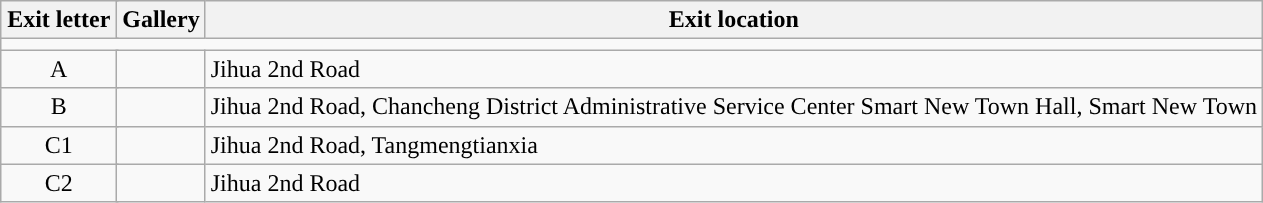<table class="wikitable">
<tr>
<th colspan=2 style="width:70px">Exit letter</th>
<th>Gallery</th>
<th>Exit location</th>
</tr>
<tr style="background:#">
<td colspan="4"></td>
</tr>
<tr>
<td colspan=2 align=center>A</td>
<td></td>
<td>Jihua 2nd Road</td>
</tr>
<tr>
<td colspan=2 align=center>B</td>
<td></td>
<td>Jihua 2nd Road, Chancheng District Administrative Service Center Smart New Town Hall, Smart New Town</td>
</tr>
<tr>
<td colspan=2 align=center>C1</td>
<td></td>
<td>Jihua 2nd Road, Tangmengtianxia</td>
</tr>
<tr>
<td colspan=2 align=center>C2</td>
<td></td>
<td>Jihua 2nd Road</td>
</tr>
</table>
